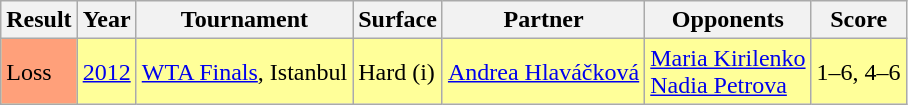<table class="sortable wikitable">
<tr>
<th>Result</th>
<th>Year</th>
<th>Tournament</th>
<th>Surface</th>
<th>Partner</th>
<th>Opponents</th>
<th>Score</th>
</tr>
<tr style="background:#FFFF99;">
<td bgcolor=ffa07a>Loss</td>
<td><a href='#'>2012</a></td>
<td><a href='#'>WTA Finals</a>, Istanbul</td>
<td>Hard (i)</td>
<td> <a href='#'>Andrea Hlaváčková</a></td>
<td> <a href='#'>Maria Kirilenko</a> <br>  <a href='#'>Nadia Petrova</a></td>
<td>1–6, 4–6</td>
</tr>
</table>
